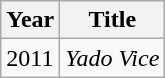<table class="wikitable">
<tr>
<th>Year</th>
<th>Title</th>
</tr>
<tr>
<td>2011</td>
<td><em>Yado Vice</em></td>
</tr>
</table>
